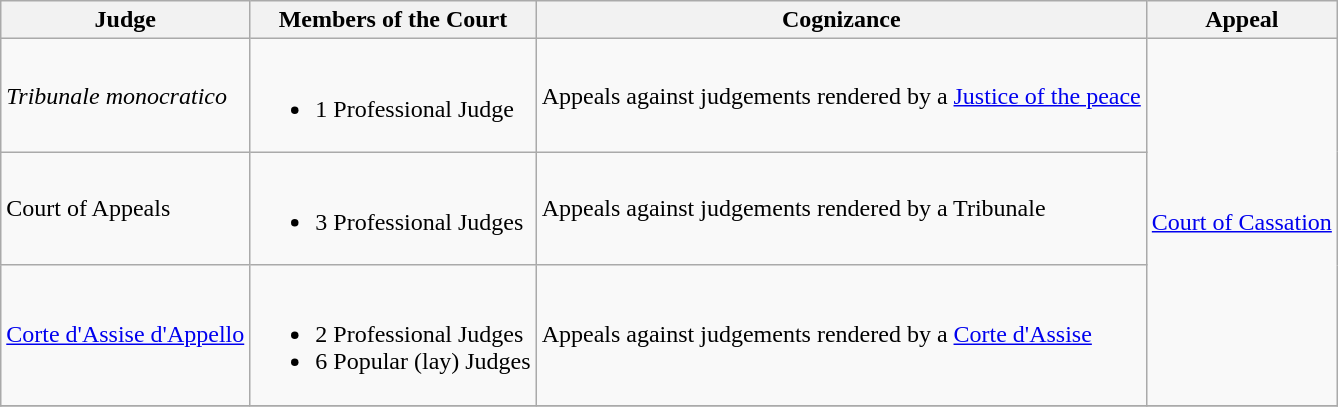<table class="wikitable">
<tr>
<th>Judge</th>
<th>Members of the Court</th>
<th>Cognizance</th>
<th>Appeal</th>
</tr>
<tr>
<td><em>Tribunale monocratico</em></td>
<td><br><ul><li>1 Professional Judge</li></ul></td>
<td>Appeals against judgements rendered by a <a href='#'>Justice of the peace</a></td>
<td rowspan="3"><a href='#'>Court of Cassation</a></td>
</tr>
<tr>
<td>Court of Appeals</td>
<td><br><ul><li>3 Professional Judges</li></ul></td>
<td>Appeals against judgements rendered by a Tribunale</td>
</tr>
<tr>
<td><a href='#'>Corte d'Assise d'Appello</a></td>
<td><br><ul><li>2 Professional Judges</li><li>6 Popular (lay) Judges</li></ul></td>
<td>Appeals against judgements rendered by a <a href='#'>Corte d'Assise</a></td>
</tr>
<tr>
</tr>
</table>
